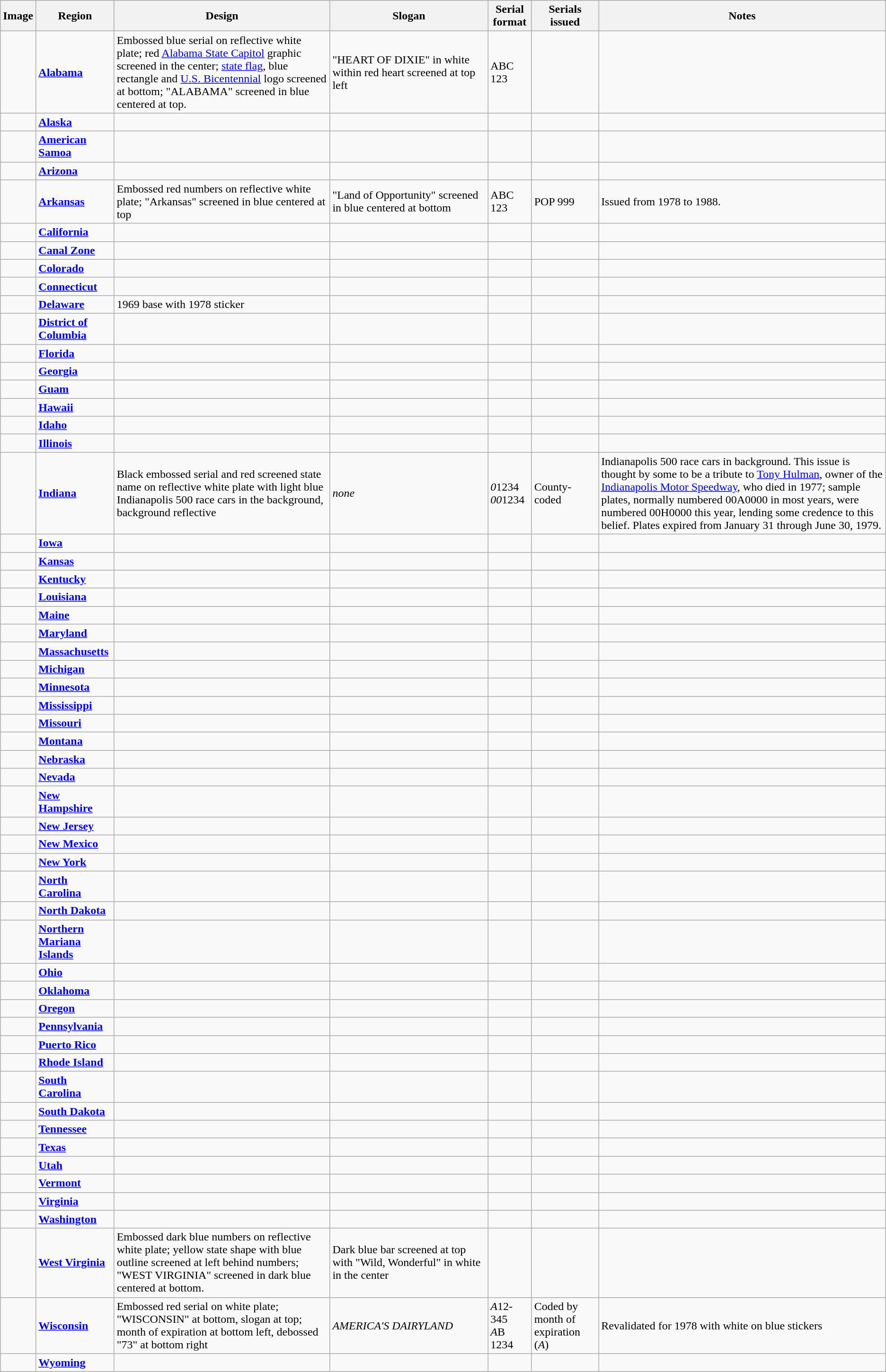<table class="wikitable">
<tr>
<th>Image</th>
<th>Region</th>
<th>Design</th>
<th>Slogan</th>
<th>Serial format</th>
<th>Serials issued</th>
<th>Notes</th>
</tr>
<tr>
<td></td>
<td><strong><a href='#'>Alabama</a></strong></td>
<td>Embossed blue serial on reflective white plate; red <a href='#'>Alabama State Capitol</a> graphic screened in the center; <a href='#'>state flag</a>, blue rectangle and <a href='#'>U.S. Bicentennial</a> logo screened at bottom; "ALABAMA" screened in blue centered at top.</td>
<td>"HEART OF DIXIE" in white within red heart screened at top left</td>
<td>ABC 123</td>
<td></td>
<td></td>
</tr>
<tr>
<td></td>
<td><strong><a href='#'>Alaska</a></strong></td>
<td></td>
<td></td>
<td></td>
<td></td>
<td></td>
</tr>
<tr>
<td></td>
<td><strong><a href='#'>American Samoa</a></strong></td>
<td></td>
<td></td>
<td></td>
<td></td>
<td></td>
</tr>
<tr>
<td></td>
<td><strong><a href='#'>Arizona</a></strong></td>
<td></td>
<td></td>
<td></td>
<td></td>
<td></td>
</tr>
<tr>
<td></td>
<td><strong><a href='#'>Arkansas</a></strong></td>
<td>Embossed red numbers on reflective white plate; "Arkansas" screened in blue centered at top</td>
<td>"Land of Opportunity" screened in blue centered at bottom</td>
<td>ABC 123</td>
<td> POP 999</td>
<td>Issued from 1978 to 1988.</td>
</tr>
<tr>
<td></td>
<td><strong><a href='#'>California</a></strong></td>
<td></td>
<td></td>
<td></td>
<td></td>
<td></td>
</tr>
<tr>
<td></td>
<td><strong><a href='#'>Canal Zone</a></strong></td>
<td></td>
<td></td>
<td></td>
<td></td>
<td></td>
</tr>
<tr>
<td></td>
<td><strong><a href='#'>Colorado</a></strong></td>
<td></td>
<td></td>
<td></td>
<td></td>
<td></td>
</tr>
<tr>
<td></td>
<td><strong><a href='#'>Connecticut</a></strong></td>
<td></td>
<td></td>
<td></td>
<td></td>
<td></td>
</tr>
<tr>
<td></td>
<td><strong><a href='#'>Delaware</a></strong></td>
<td>1969 base with 1978 sticker</td>
<td></td>
<td></td>
<td></td>
<td></td>
</tr>
<tr>
<td></td>
<td><strong><a href='#'>District of<br>Columbia</a></strong></td>
<td></td>
<td></td>
<td></td>
<td></td>
<td></td>
</tr>
<tr>
<td></td>
<td><strong><a href='#'>Florida</a></strong></td>
<td></td>
<td></td>
<td></td>
<td></td>
<td></td>
</tr>
<tr>
<td></td>
<td><strong><a href='#'>Georgia</a></strong></td>
<td></td>
<td></td>
<td></td>
<td></td>
<td></td>
</tr>
<tr>
<td></td>
<td><strong><a href='#'>Guam</a></strong></td>
<td></td>
<td></td>
<td></td>
<td></td>
<td></td>
</tr>
<tr>
<td></td>
<td><strong><a href='#'>Hawaii</a></strong></td>
<td></td>
<td></td>
<td></td>
<td></td>
<td></td>
</tr>
<tr>
<td></td>
<td><strong><a href='#'>Idaho</a></strong></td>
<td></td>
<td></td>
<td></td>
<td></td>
<td></td>
</tr>
<tr>
<td></td>
<td><strong><a href='#'>Illinois</a></strong></td>
<td></td>
<td></td>
<td></td>
<td></td>
<td></td>
</tr>
<tr>
<td></td>
<td><strong><a href='#'>Indiana</a></strong></td>
<td>Black embossed serial and red screened state name on reflective white plate with light blue Indianapolis 500 race cars in the background, background reflective</td>
<td><em>none</em></td>
<td><em>0</em>1234<br><em>00</em>1234</td>
<td>County-coded</td>
<td>Indianapolis 500 race cars in background. This issue is thought by some to be a tribute to <a href='#'>Tony Hulman</a>, owner of the <a href='#'>Indianapolis Motor Speedway</a>, who died in 1977; sample plates, normally numbered 00A0000 in most years, were numbered 00H0000 this year, lending some credence to this belief. Plates expired from January 31 through June 30, 1979.</td>
</tr>
<tr>
<td></td>
<td><strong><a href='#'>Iowa</a></strong></td>
<td></td>
<td></td>
<td></td>
<td></td>
<td></td>
</tr>
<tr>
<td></td>
<td><strong><a href='#'>Kansas</a></strong></td>
<td></td>
<td></td>
<td></td>
<td></td>
<td></td>
</tr>
<tr>
<td></td>
<td><strong><a href='#'>Kentucky</a></strong></td>
<td></td>
<td></td>
<td></td>
<td></td>
<td></td>
</tr>
<tr>
<td></td>
<td><strong><a href='#'>Louisiana</a></strong></td>
<td></td>
<td></td>
<td></td>
<td></td>
<td></td>
</tr>
<tr>
<td></td>
<td><strong><a href='#'>Maine</a></strong></td>
<td></td>
<td></td>
<td></td>
<td></td>
<td></td>
</tr>
<tr>
<td></td>
<td><strong><a href='#'>Maryland</a></strong></td>
<td></td>
<td></td>
<td></td>
<td></td>
<td></td>
</tr>
<tr>
<td></td>
<td><strong><a href='#'>Massachusetts</a></strong></td>
<td></td>
<td></td>
<td></td>
<td></td>
<td></td>
</tr>
<tr>
<td></td>
<td><strong><a href='#'>Michigan</a></strong></td>
<td></td>
<td></td>
<td></td>
<td></td>
<td></td>
</tr>
<tr>
<td></td>
<td><strong><a href='#'>Minnesota</a></strong></td>
<td></td>
<td></td>
<td></td>
<td></td>
<td></td>
</tr>
<tr>
<td></td>
<td><strong><a href='#'>Mississippi</a></strong></td>
<td></td>
<td></td>
<td></td>
<td></td>
<td></td>
</tr>
<tr>
<td></td>
<td><strong><a href='#'>Missouri</a></strong></td>
<td></td>
<td></td>
<td></td>
<td></td>
<td></td>
</tr>
<tr>
<td></td>
<td><strong><a href='#'>Montana</a></strong></td>
<td></td>
<td></td>
<td></td>
<td></td>
<td></td>
</tr>
<tr>
<td></td>
<td><strong><a href='#'>Nebraska</a></strong></td>
<td></td>
<td></td>
<td></td>
<td></td>
<td></td>
</tr>
<tr>
<td></td>
<td><strong><a href='#'>Nevada</a></strong></td>
<td></td>
<td></td>
<td></td>
<td></td>
<td></td>
</tr>
<tr>
<td></td>
<td><strong><a href='#'>New Hampshire</a></strong></td>
<td></td>
<td></td>
<td></td>
<td></td>
<td></td>
</tr>
<tr>
<td></td>
<td><strong><a href='#'>New Jersey</a></strong></td>
<td></td>
<td></td>
<td></td>
<td></td>
<td></td>
</tr>
<tr>
<td></td>
<td><strong><a href='#'>New Mexico</a></strong></td>
<td></td>
<td></td>
<td></td>
<td></td>
<td></td>
</tr>
<tr>
<td></td>
<td><strong><a href='#'>New York</a></strong></td>
<td></td>
<td></td>
<td></td>
<td></td>
<td></td>
</tr>
<tr>
<td></td>
<td><strong><a href='#'>North Carolina</a></strong></td>
<td></td>
<td></td>
<td></td>
<td></td>
<td></td>
</tr>
<tr>
<td></td>
<td><strong><a href='#'>North Dakota</a></strong></td>
<td></td>
<td></td>
<td></td>
<td></td>
<td></td>
</tr>
<tr>
<td></td>
<td><strong><a href='#'>Northern Mariana<br> Islands</a></strong></td>
<td></td>
<td></td>
<td></td>
<td></td>
<td></td>
</tr>
<tr>
<td></td>
<td><strong><a href='#'>Ohio</a></strong></td>
<td></td>
<td></td>
<td></td>
<td></td>
<td></td>
</tr>
<tr>
<td></td>
<td><strong><a href='#'>Oklahoma</a></strong></td>
<td></td>
<td></td>
<td></td>
<td></td>
<td></td>
</tr>
<tr>
<td></td>
<td><strong><a href='#'>Oregon</a></strong></td>
<td></td>
<td></td>
<td></td>
<td></td>
<td></td>
</tr>
<tr>
<td></td>
<td><strong><a href='#'>Pennsylvania</a></strong></td>
<td></td>
<td></td>
<td></td>
<td></td>
<td></td>
</tr>
<tr>
<td></td>
<td><strong><a href='#'>Puerto Rico</a></strong></td>
<td></td>
<td></td>
<td></td>
<td></td>
<td></td>
</tr>
<tr>
<td></td>
<td><strong><a href='#'>Rhode Island</a></strong></td>
<td></td>
<td></td>
<td></td>
<td></td>
<td></td>
</tr>
<tr>
<td></td>
<td><strong><a href='#'>South Carolina</a></strong></td>
<td></td>
<td></td>
<td></td>
<td></td>
<td></td>
</tr>
<tr>
<td></td>
<td><strong><a href='#'>South Dakota</a></strong></td>
<td></td>
<td></td>
<td></td>
<td></td>
<td></td>
</tr>
<tr>
<td></td>
<td><strong><a href='#'>Tennessee</a></strong></td>
<td></td>
<td></td>
<td></td>
<td></td>
<td></td>
</tr>
<tr>
<td></td>
<td><strong><a href='#'>Texas</a></strong></td>
<td></td>
<td></td>
<td></td>
<td></td>
<td></td>
</tr>
<tr>
<td></td>
<td><strong><a href='#'>Utah</a></strong></td>
<td></td>
<td></td>
<td></td>
<td></td>
<td></td>
</tr>
<tr>
<td></td>
<td><strong><a href='#'>Vermont</a></strong></td>
<td></td>
<td></td>
<td></td>
<td></td>
<td></td>
</tr>
<tr>
<td></td>
<td><strong><a href='#'>Virginia</a></strong></td>
<td></td>
<td></td>
<td></td>
<td></td>
<td></td>
</tr>
<tr>
<td></td>
<td><strong><a href='#'>Washington</a></strong></td>
<td></td>
<td></td>
<td></td>
<td></td>
<td></td>
</tr>
<tr>
<td></td>
<td><strong><a href='#'>West Virginia</a></strong></td>
<td>Embossed dark blue numbers on reflective white plate; yellow state shape with blue outline screened at left behind numbers; "WEST VIRGINIA" screened in dark blue centered at bottom.</td>
<td>Dark blue bar screened at top with "Wild, Wonderful" in white in the center</td>
<td></td>
<td></td>
<td></td>
</tr>
<tr>
<td></td>
<td><strong><a href='#'>Wisconsin</a></strong></td>
<td>Embossed red serial on white plate; "WISCONSIN" at bottom, slogan at top; month of expiration at bottom left, debossed "73" at bottom right</td>
<td><em>AMERICA'S DAIRYLAND</em></td>
<td><em>A</em>12-345<br><em>A</em>B 1234</td>
<td>Coded by month of expiration (<em>A</em>)</td>
<td>Revalidated for 1978 with white on blue stickers</td>
</tr>
<tr>
<td></td>
<td><strong><a href='#'>Wyoming</a></strong></td>
<td></td>
<td></td>
<td></td>
<td></td>
<td></td>
</tr>
</table>
